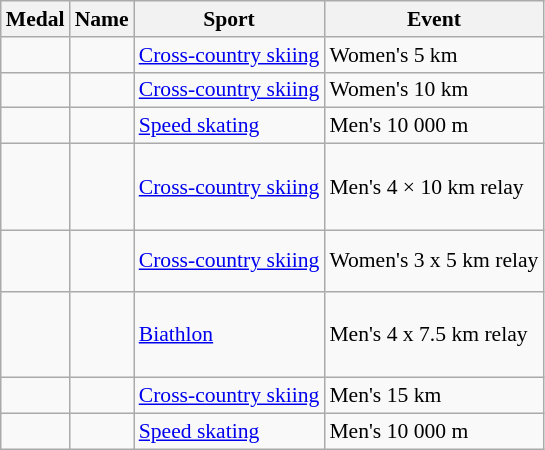<table class="wikitable sortable" style="font-size:90%">
<tr>
<th>Medal</th>
<th>Name</th>
<th>Sport</th>
<th>Event</th>
</tr>
<tr>
<td></td>
<td></td>
<td><a href='#'>Cross-country skiing</a></td>
<td>Women's 5 km</td>
</tr>
<tr>
<td></td>
<td></td>
<td><a href='#'>Cross-country skiing</a></td>
<td>Women's 10 km</td>
</tr>
<tr>
<td></td>
<td></td>
<td><a href='#'>Speed skating</a></td>
<td>Men's 10 000 m</td>
</tr>
<tr>
<td></td>
<td> <br>  <br>  <br> </td>
<td><a href='#'>Cross-country skiing</a></td>
<td>Men's 4 × 10 km relay</td>
</tr>
<tr>
<td></td>
<td> <br>  <br> </td>
<td><a href='#'>Cross-country skiing</a></td>
<td>Women's 3 x 5 km relay</td>
</tr>
<tr>
<td></td>
<td> <br>  <br>  <br> </td>
<td><a href='#'>Biathlon</a></td>
<td>Men's 4 x 7.5 km relay</td>
</tr>
<tr>
<td></td>
<td></td>
<td><a href='#'>Cross-country skiing</a></td>
<td>Men's 15 km</td>
</tr>
<tr>
<td></td>
<td></td>
<td><a href='#'>Speed skating</a></td>
<td>Men's 10 000 m</td>
</tr>
</table>
